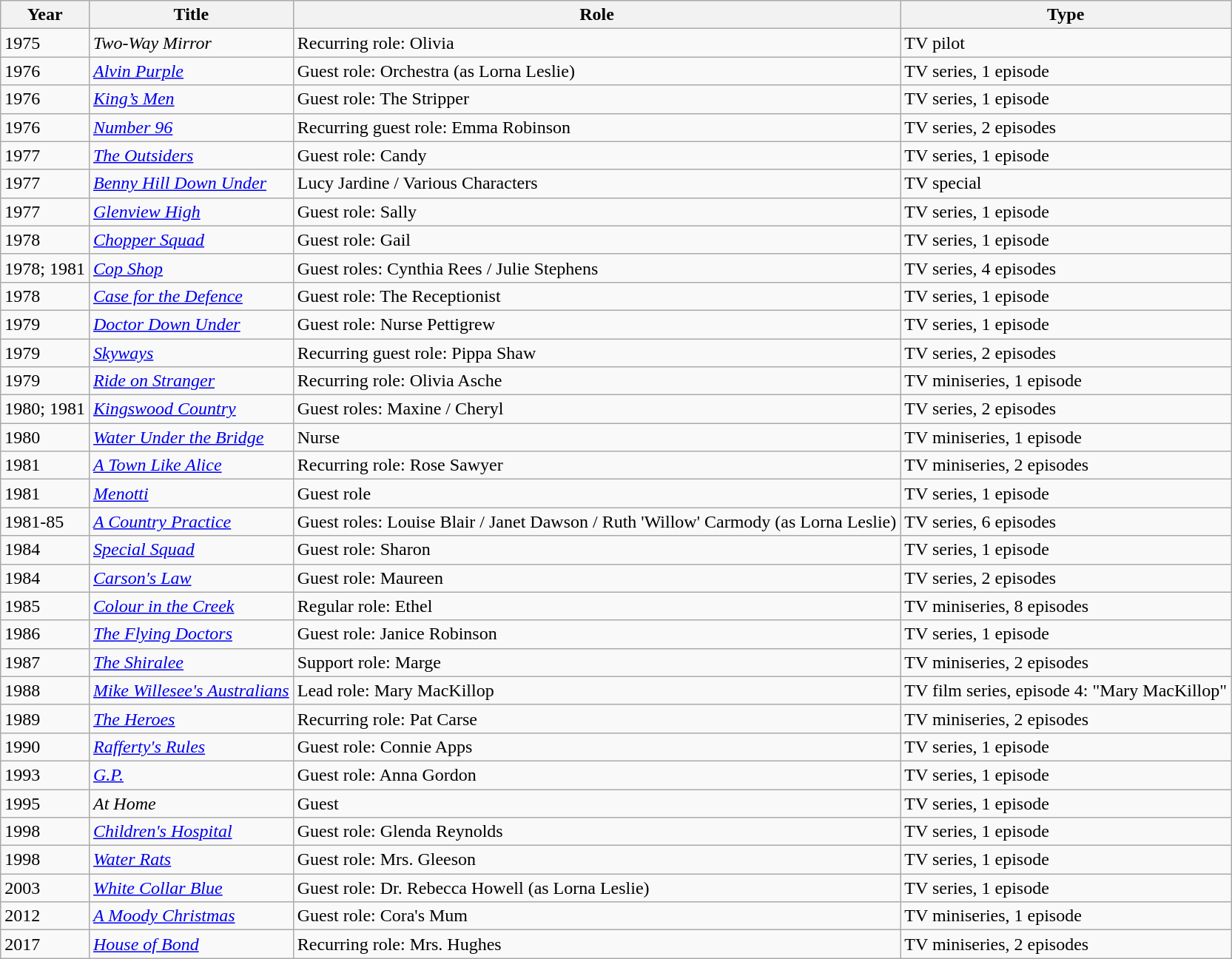<table class="wikitable">
<tr>
<th>Year</th>
<th>Title</th>
<th>Role</th>
<th>Type</th>
</tr>
<tr>
<td>1975</td>
<td><em>Two-Way Mirror</em></td>
<td>Recurring role: Olivia</td>
<td>TV pilot</td>
</tr>
<tr>
<td>1976</td>
<td><em><a href='#'>Alvin Purple</a></em></td>
<td>Guest role: Orchestra (as Lorna Leslie)</td>
<td>TV series, 1 episode</td>
</tr>
<tr>
<td>1976</td>
<td><em><a href='#'>King’s Men</a></em></td>
<td>Guest role: The Stripper</td>
<td>TV series, 1 episode</td>
</tr>
<tr>
<td>1976</td>
<td><em><a href='#'>Number 96</a></em></td>
<td>Recurring guest role: Emma Robinson</td>
<td>TV series, 2 episodes</td>
</tr>
<tr>
<td>1977</td>
<td><em><a href='#'>The Outsiders</a></em></td>
<td>Guest role: Candy</td>
<td>TV series, 1 episode</td>
</tr>
<tr>
<td>1977</td>
<td><em><a href='#'>Benny Hill Down Under</a></em></td>
<td>Lucy Jardine / Various Characters</td>
<td>TV special</td>
</tr>
<tr>
<td>1977</td>
<td><em><a href='#'>Glenview High</a></em></td>
<td>Guest role: Sally</td>
<td>TV series, 1 episode</td>
</tr>
<tr>
<td>1978</td>
<td><em><a href='#'>Chopper Squad</a></em></td>
<td>Guest role: Gail</td>
<td>TV series, 1 episode</td>
</tr>
<tr>
<td>1978; 1981</td>
<td><em><a href='#'>Cop Shop</a></em></td>
<td>Guest roles: Cynthia Rees / Julie Stephens</td>
<td>TV series, 4 episodes</td>
</tr>
<tr>
<td>1978</td>
<td><em><a href='#'>Case for the Defence</a></em></td>
<td>Guest role: The Receptionist</td>
<td>TV series, 1 episode</td>
</tr>
<tr>
<td>1979</td>
<td><em><a href='#'>Doctor Down Under</a></em></td>
<td>Guest role: Nurse Pettigrew</td>
<td>TV series, 1 episode</td>
</tr>
<tr>
<td>1979</td>
<td><em><a href='#'>Skyways</a></em></td>
<td>Recurring guest role: Pippa Shaw</td>
<td>TV series, 2 episodes</td>
</tr>
<tr>
<td>1979</td>
<td><em><a href='#'>Ride on Stranger</a></em></td>
<td>Recurring role: Olivia Asche</td>
<td>TV miniseries, 1 episode</td>
</tr>
<tr>
<td>1980; 1981</td>
<td><em><a href='#'>Kingswood Country</a></em></td>
<td>Guest roles: Maxine / Cheryl</td>
<td>TV series, 2 episodes</td>
</tr>
<tr>
<td>1980</td>
<td><em><a href='#'>Water Under the Bridge</a></em></td>
<td>Nurse</td>
<td>TV miniseries, 1 episode</td>
</tr>
<tr>
<td>1981</td>
<td><em><a href='#'>A Town Like Alice</a></em></td>
<td>Recurring role: Rose Sawyer</td>
<td>TV miniseries, 2 episodes</td>
</tr>
<tr>
<td>1981</td>
<td><em><a href='#'>Menotti</a></em></td>
<td>Guest role</td>
<td>TV series, 1 episode</td>
</tr>
<tr>
<td>1981-85</td>
<td><em><a href='#'>A Country Practice</a></em></td>
<td>Guest roles: Louise Blair / Janet Dawson / Ruth 'Willow' Carmody (as Lorna Leslie)</td>
<td>TV series, 6 episodes</td>
</tr>
<tr>
<td>1984</td>
<td><em><a href='#'>Special Squad</a></em></td>
<td>Guest role: Sharon</td>
<td>TV series, 1 episode</td>
</tr>
<tr>
<td>1984</td>
<td><em><a href='#'>Carson's Law</a></em></td>
<td>Guest role: Maureen</td>
<td>TV series, 2 episodes</td>
</tr>
<tr>
<td>1985</td>
<td><em><a href='#'>Colour in the Creek</a></em></td>
<td>Regular role: Ethel</td>
<td>TV miniseries, 8 episodes</td>
</tr>
<tr>
<td>1986</td>
<td><em><a href='#'>The Flying Doctors</a></em></td>
<td>Guest role: Janice Robinson</td>
<td>TV series, 1 episode</td>
</tr>
<tr>
<td>1987</td>
<td><em><a href='#'>The Shiralee</a></em></td>
<td>Support role: Marge</td>
<td>TV miniseries, 2 episodes</td>
</tr>
<tr>
<td>1988</td>
<td><em><a href='#'>Mike Willesee's Australians</a></em></td>
<td>Lead role: Mary MacKillop</td>
<td>TV film series, episode 4: "Mary MacKillop"</td>
</tr>
<tr>
<td>1989</td>
<td><em><a href='#'>The Heroes</a></em></td>
<td>Recurring role: Pat Carse</td>
<td>TV miniseries, 2 episodes</td>
</tr>
<tr>
<td>1990</td>
<td><em><a href='#'>Rafferty's Rules</a></em></td>
<td>Guest role: Connie Apps</td>
<td>TV series, 1 episode</td>
</tr>
<tr>
<td>1993</td>
<td><em><a href='#'>G.P.</a></em></td>
<td>Guest role: Anna Gordon</td>
<td>TV series, 1 episode</td>
</tr>
<tr>
<td>1995</td>
<td><em>At Home</em></td>
<td>Guest</td>
<td>TV series, 1 episode</td>
</tr>
<tr>
<td>1998</td>
<td><em><a href='#'>Children's Hospital</a></em></td>
<td>Guest role: Glenda Reynolds</td>
<td>TV series, 1 episode</td>
</tr>
<tr>
<td>1998</td>
<td><em><a href='#'>Water Rats</a></em></td>
<td>Guest role: Mrs. Gleeson</td>
<td>TV series, 1 episode</td>
</tr>
<tr>
<td>2003</td>
<td><em><a href='#'>White Collar Blue</a></em></td>
<td>Guest role: Dr. Rebecca Howell (as Lorna Leslie)</td>
<td>TV series, 1 episode</td>
</tr>
<tr>
<td>2012</td>
<td><em><a href='#'>A Moody Christmas</a></em></td>
<td>Guest role: Cora's Mum</td>
<td>TV miniseries, 1 episode</td>
</tr>
<tr>
<td>2017</td>
<td><em><a href='#'>House of Bond</a></em></td>
<td>Recurring role: Mrs. Hughes</td>
<td>TV miniseries, 2 episodes</td>
</tr>
</table>
